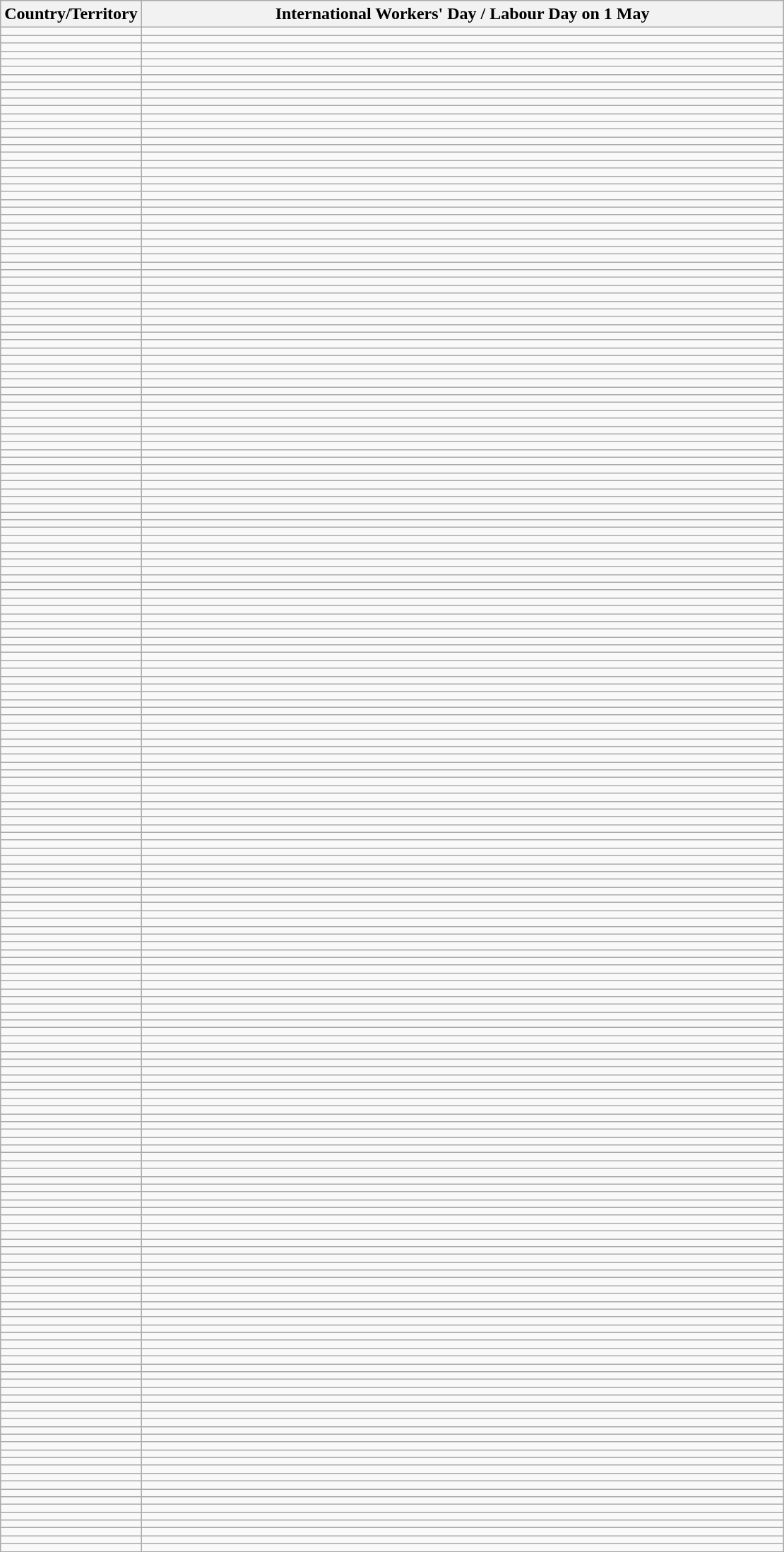<table class="sortable wikitable">
<tr>
<th style="width:18%;">Country/Territory</th>
<th>International Workers' Day / Labour Day on 1 May</th>
</tr>
<tr>
<td></td>
<td></td>
</tr>
<tr>
<td></td>
<td></td>
</tr>
<tr>
<td></td>
<td></td>
</tr>
<tr>
<td></td>
<td></td>
</tr>
<tr>
<td></td>
<td></td>
</tr>
<tr>
<td></td>
<td></td>
</tr>
<tr>
<td></td>
<td></td>
</tr>
<tr>
<td></td>
<td></td>
</tr>
<tr>
<td></td>
<td></td>
</tr>
<tr>
<td></td>
<td></td>
</tr>
<tr>
<td></td>
<td></td>
</tr>
<tr>
<td></td>
<td></td>
</tr>
<tr>
<td></td>
<td></td>
</tr>
<tr>
<td></td>
<td></td>
</tr>
<tr>
<td></td>
<td></td>
</tr>
<tr>
<td></td>
<td></td>
</tr>
<tr>
<td></td>
<td></td>
</tr>
<tr>
<td></td>
<td></td>
</tr>
<tr>
<td></td>
<td></td>
</tr>
<tr>
<td></td>
<td></td>
</tr>
<tr>
<td></td>
<td></td>
</tr>
<tr>
<td></td>
<td></td>
</tr>
<tr>
<td></td>
<td></td>
</tr>
<tr>
<td></td>
<td></td>
</tr>
<tr>
<td></td>
<td></td>
</tr>
<tr>
<td></td>
<td></td>
</tr>
<tr>
<td></td>
<td></td>
</tr>
<tr>
<td></td>
<td></td>
</tr>
<tr>
<td></td>
<td></td>
</tr>
<tr>
<td></td>
<td></td>
</tr>
<tr>
<td></td>
<td></td>
</tr>
<tr>
<td></td>
<td></td>
</tr>
<tr>
<td></td>
<td></td>
</tr>
<tr>
<td></td>
<td></td>
</tr>
<tr>
<td></td>
<td></td>
</tr>
<tr>
<td></td>
<td></td>
</tr>
<tr>
<td></td>
<td></td>
</tr>
<tr>
<td></td>
<td></td>
</tr>
<tr>
<td></td>
<td></td>
</tr>
<tr>
<td></td>
<td></td>
</tr>
<tr>
<td></td>
<td></td>
</tr>
<tr>
<td></td>
<td></td>
</tr>
<tr>
<td></td>
<td></td>
</tr>
<tr>
<td></td>
<td></td>
</tr>
<tr>
<td></td>
<td></td>
</tr>
<tr>
<td></td>
<td></td>
</tr>
<tr>
<td></td>
<td></td>
</tr>
<tr>
<td></td>
<td></td>
</tr>
<tr>
<td></td>
<td></td>
</tr>
<tr>
<td></td>
<td></td>
</tr>
<tr>
<td></td>
<td></td>
</tr>
<tr>
<td></td>
<td></td>
</tr>
<tr>
<td></td>
<td></td>
</tr>
<tr>
<td></td>
<td></td>
</tr>
<tr>
<td></td>
<td></td>
</tr>
<tr>
<td></td>
<td></td>
</tr>
<tr>
<td></td>
<td></td>
</tr>
<tr>
<td></td>
<td></td>
</tr>
<tr>
<td></td>
<td></td>
</tr>
<tr>
<td></td>
<td></td>
</tr>
<tr>
<td></td>
<td></td>
</tr>
<tr>
<td></td>
<td></td>
</tr>
<tr>
<td></td>
<td></td>
</tr>
<tr>
<td></td>
<td></td>
</tr>
<tr>
<td></td>
<td></td>
</tr>
<tr>
<td></td>
<td></td>
</tr>
<tr>
<td></td>
<td></td>
</tr>
<tr>
<td></td>
<td></td>
</tr>
<tr>
<td></td>
<td></td>
</tr>
<tr>
<td></td>
<td></td>
</tr>
<tr>
<td></td>
<td></td>
</tr>
<tr>
<td></td>
<td></td>
</tr>
<tr>
<td></td>
<td></td>
</tr>
<tr>
<td></td>
<td></td>
</tr>
<tr>
<td></td>
<td></td>
</tr>
<tr>
<td></td>
<td></td>
</tr>
<tr>
<td></td>
<td></td>
</tr>
<tr>
<td></td>
<td></td>
</tr>
<tr>
<td></td>
<td></td>
</tr>
<tr>
<td></td>
<td></td>
</tr>
<tr>
<td></td>
<td></td>
</tr>
<tr>
<td></td>
<td></td>
</tr>
<tr>
<td></td>
<td></td>
</tr>
<tr>
<td></td>
<td></td>
</tr>
<tr>
<td></td>
<td></td>
</tr>
<tr>
<td></td>
<td></td>
</tr>
<tr>
<td></td>
<td></td>
</tr>
<tr>
<td></td>
<td></td>
</tr>
<tr>
<td></td>
<td></td>
</tr>
<tr>
<td></td>
<td></td>
</tr>
<tr>
<td></td>
<td></td>
</tr>
<tr>
<td></td>
<td></td>
</tr>
<tr>
<td></td>
<td></td>
</tr>
<tr>
<td></td>
<td></td>
</tr>
<tr>
<td></td>
<td></td>
</tr>
<tr>
<td></td>
<td></td>
</tr>
<tr>
<td></td>
<td></td>
</tr>
<tr>
<td></td>
<td></td>
</tr>
<tr>
<td></td>
<td></td>
</tr>
<tr>
<td></td>
<td></td>
</tr>
<tr>
<td></td>
<td></td>
</tr>
<tr>
<td></td>
<td></td>
</tr>
<tr>
<td></td>
<td></td>
</tr>
<tr>
<td></td>
<td></td>
</tr>
<tr>
<td></td>
<td></td>
</tr>
<tr>
<td></td>
<td></td>
</tr>
<tr>
<td></td>
<td></td>
</tr>
<tr>
<td></td>
<td></td>
</tr>
<tr>
<td></td>
<td></td>
</tr>
<tr>
<td></td>
<td></td>
</tr>
<tr>
<td></td>
<td></td>
</tr>
<tr>
<td></td>
<td></td>
</tr>
<tr>
<td></td>
<td></td>
</tr>
<tr>
<td></td>
<td></td>
</tr>
<tr>
<td></td>
<td></td>
</tr>
<tr>
<td></td>
<td></td>
</tr>
<tr>
<td></td>
<td></td>
</tr>
<tr>
<td></td>
<td></td>
</tr>
<tr>
<td></td>
<td></td>
</tr>
<tr>
<td></td>
<td></td>
</tr>
<tr>
<td></td>
<td></td>
</tr>
<tr>
<td></td>
<td></td>
</tr>
<tr>
<td></td>
<td></td>
</tr>
<tr>
<td></td>
<td></td>
</tr>
<tr>
<td></td>
<td></td>
</tr>
<tr>
<td></td>
<td></td>
</tr>
<tr>
<td></td>
<td></td>
</tr>
<tr>
<td></td>
<td></td>
</tr>
<tr>
<td></td>
<td></td>
</tr>
<tr>
<td></td>
<td></td>
</tr>
<tr>
<td></td>
<td></td>
</tr>
<tr>
<td></td>
<td></td>
</tr>
<tr>
<td></td>
<td></td>
</tr>
<tr>
<td></td>
<td></td>
</tr>
<tr>
<td></td>
<td></td>
</tr>
<tr>
<td></td>
<td></td>
</tr>
<tr>
<td></td>
<td></td>
</tr>
<tr>
<td></td>
<td></td>
</tr>
<tr>
<td></td>
<td></td>
</tr>
<tr>
<td></td>
<td></td>
</tr>
<tr>
<td></td>
<td></td>
</tr>
<tr>
<td></td>
<td></td>
</tr>
<tr>
<td></td>
<td></td>
</tr>
<tr>
<td></td>
<td></td>
</tr>
<tr>
<td></td>
<td></td>
</tr>
<tr>
<td></td>
<td></td>
</tr>
<tr>
<td></td>
<td></td>
</tr>
<tr>
<td></td>
<td></td>
</tr>
<tr>
<td></td>
<td></td>
</tr>
<tr>
<td></td>
<td></td>
</tr>
<tr>
<td></td>
<td></td>
</tr>
<tr>
<td></td>
<td></td>
</tr>
<tr>
<td></td>
<td></td>
</tr>
<tr>
<td></td>
<td></td>
</tr>
<tr>
<td></td>
<td></td>
</tr>
<tr>
<td></td>
<td></td>
</tr>
<tr>
<td></td>
<td></td>
</tr>
<tr>
<td></td>
<td></td>
</tr>
<tr>
<td></td>
<td></td>
</tr>
<tr>
<td></td>
<td></td>
</tr>
<tr>
<td></td>
<td></td>
</tr>
<tr>
<td></td>
<td></td>
</tr>
<tr>
<td></td>
<td></td>
</tr>
<tr>
<td></td>
<td></td>
</tr>
<tr>
<td></td>
<td></td>
</tr>
<tr>
<td></td>
<td></td>
</tr>
<tr>
<td></td>
<td></td>
</tr>
<tr>
<td></td>
<td></td>
</tr>
<tr>
<td></td>
<td></td>
</tr>
<tr>
<td></td>
<td></td>
</tr>
<tr>
<td></td>
<td></td>
</tr>
<tr>
<td></td>
<td></td>
</tr>
<tr>
<td></td>
<td></td>
</tr>
<tr>
<td></td>
<td></td>
</tr>
<tr>
<td></td>
<td></td>
</tr>
<tr>
<td></td>
<td></td>
</tr>
<tr>
<td></td>
<td></td>
</tr>
<tr>
<td></td>
<td></td>
</tr>
<tr>
<td></td>
<td></td>
</tr>
<tr>
<td></td>
<td></td>
</tr>
<tr>
<td></td>
<td></td>
</tr>
<tr>
<td></td>
<td></td>
</tr>
<tr>
<td></td>
<td></td>
</tr>
<tr>
<td></td>
<td></td>
</tr>
<tr>
<td></td>
<td></td>
</tr>
<tr>
<td></td>
<td></td>
</tr>
<tr>
<td></td>
<td></td>
</tr>
<tr>
<td></td>
<td></td>
</tr>
<tr>
<td></td>
<td></td>
</tr>
<tr>
<td></td>
<td></td>
</tr>
<tr>
<td></td>
<td></td>
</tr>
<tr>
<td></td>
<td></td>
</tr>
<tr>
<td></td>
<td></td>
</tr>
<tr>
<td></td>
<td></td>
</tr>
<tr>
<td></td>
<td></td>
</tr>
</table>
